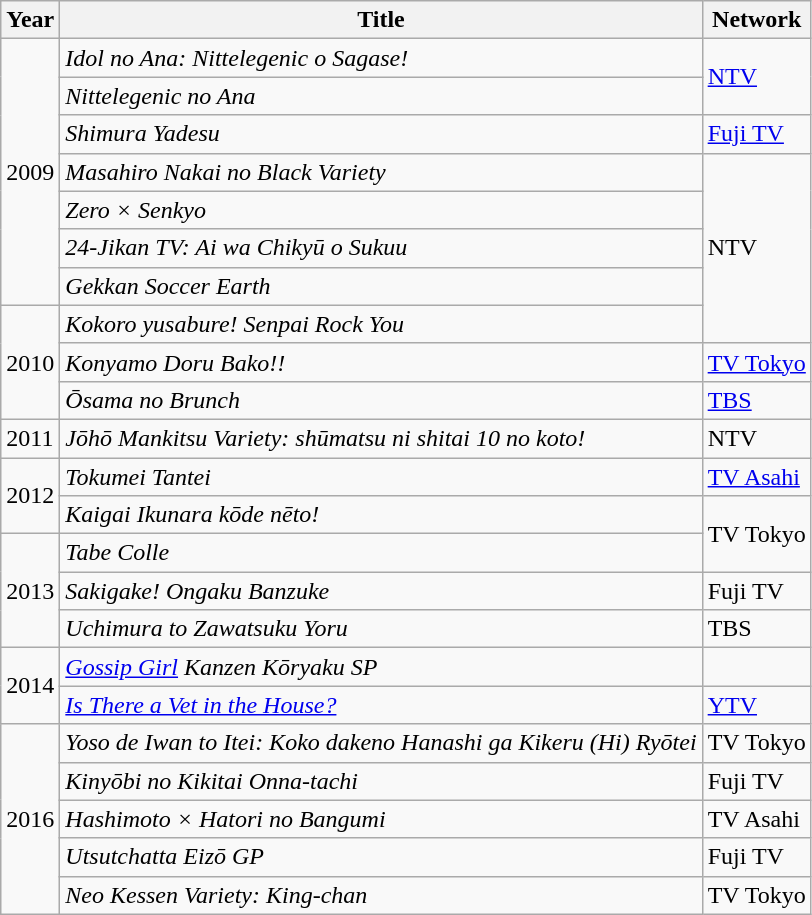<table class="wikitable">
<tr>
<th>Year</th>
<th>Title</th>
<th>Network</th>
</tr>
<tr>
<td rowspan="7">2009</td>
<td><em>Idol no Ana: Nittelegenic o Sagase!</em></td>
<td rowspan="2"><a href='#'>NTV</a></td>
</tr>
<tr>
<td><em>Nittelegenic no Ana</em></td>
</tr>
<tr>
<td><em>Shimura Yadesu</em></td>
<td><a href='#'>Fuji TV</a></td>
</tr>
<tr>
<td><em>Masahiro Nakai no Black Variety</em></td>
<td rowspan="5">NTV</td>
</tr>
<tr>
<td><em>Zero × Senkyo</em></td>
</tr>
<tr>
<td><em>24-Jikan TV: Ai wa Chikyū o Sukuu</em></td>
</tr>
<tr>
<td><em>Gekkan Soccer Earth</em></td>
</tr>
<tr>
<td rowspan="3">2010</td>
<td><em>Kokoro yusabure! Senpai Rock You</em></td>
</tr>
<tr>
<td><em>Konyamo Doru Bako!!</em></td>
<td><a href='#'>TV Tokyo</a></td>
</tr>
<tr>
<td><em>Ōsama no Brunch</em></td>
<td><a href='#'>TBS</a></td>
</tr>
<tr>
<td>2011</td>
<td><em>Jōhō Mankitsu Variety: shūmatsu ni shitai 10 no koto!</em></td>
<td>NTV</td>
</tr>
<tr>
<td rowspan="2">2012</td>
<td><em>Tokumei Tantei</em></td>
<td><a href='#'>TV Asahi</a></td>
</tr>
<tr>
<td><em>Kaigai Ikunara kōde nēto!</em></td>
<td rowspan="2">TV Tokyo</td>
</tr>
<tr>
<td rowspan="3">2013</td>
<td><em>Tabe Colle</em></td>
</tr>
<tr>
<td><em>Sakigake! Ongaku Banzuke</em></td>
<td>Fuji TV</td>
</tr>
<tr>
<td><em>Uchimura to Zawatsuku Yoru</em></td>
<td>TBS</td>
</tr>
<tr>
<td rowspan="2">2014</td>
<td><em><a href='#'>Gossip Girl</a> Kanzen Kōryaku SP</em></td>
<td></td>
</tr>
<tr>
<td><em><a href='#'>Is There a Vet in the House?</a></em></td>
<td><a href='#'>YTV</a></td>
</tr>
<tr>
<td rowspan="5">2016</td>
<td><em>Yoso de Iwan to Itei: Koko dakeno Hanashi ga Kikeru (Hi) Ryōtei</em></td>
<td>TV Tokyo</td>
</tr>
<tr>
<td><em>Kinyōbi no Kikitai Onna-tachi</em></td>
<td>Fuji TV</td>
</tr>
<tr>
<td><em>Hashimoto × Hatori no Bangumi</em></td>
<td>TV Asahi</td>
</tr>
<tr>
<td><em>Utsutchatta Eizō GP</em></td>
<td>Fuji TV</td>
</tr>
<tr>
<td><em>Neo Kessen Variety: King-chan</em></td>
<td>TV Tokyo</td>
</tr>
</table>
